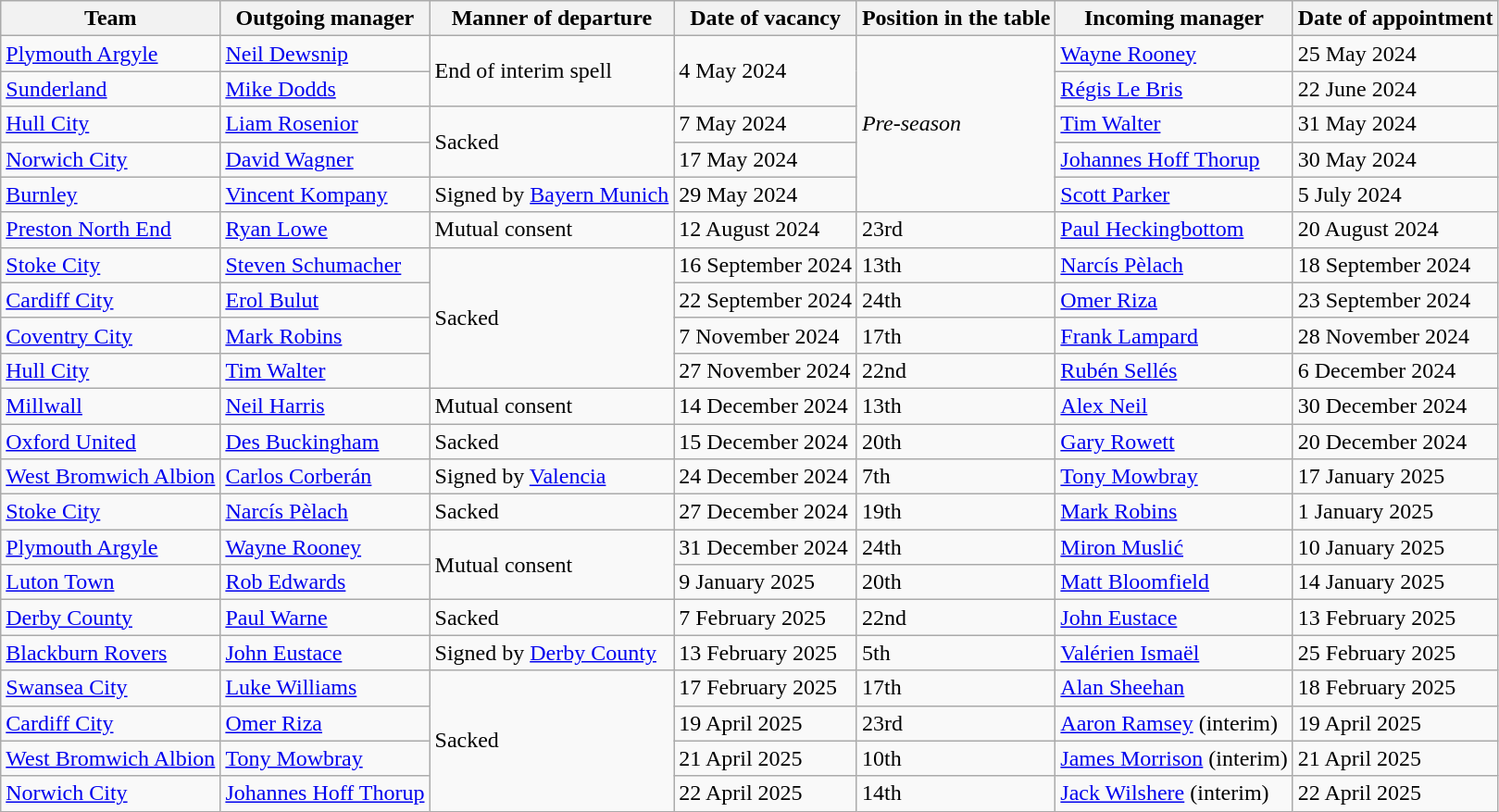<table class="wikitable sortable">
<tr>
<th>Team</th>
<th>Outgoing manager</th>
<th>Manner of departure</th>
<th>Date of vacancy</th>
<th>Position in the table</th>
<th>Incoming manager</th>
<th>Date of appointment</th>
</tr>
<tr>
<td><a href='#'>Plymouth Argyle</a></td>
<td> <a href='#'>Neil Dewsnip</a></td>
<td rowspan="2">End of interim spell</td>
<td rowspan="2">4 May 2024</td>
<td rowspan="5"><em>Pre-season</em></td>
<td> <a href='#'>Wayne Rooney</a></td>
<td>25 May 2024</td>
</tr>
<tr>
<td><a href='#'>Sunderland</a></td>
<td> <a href='#'>Mike Dodds</a></td>
<td> <a href='#'>Régis Le Bris</a></td>
<td>22 June 2024</td>
</tr>
<tr>
<td><a href='#'>Hull City</a></td>
<td> <a href='#'>Liam Rosenior</a></td>
<td rowspan="2">Sacked</td>
<td>7 May 2024</td>
<td> <a href='#'>Tim Walter</a></td>
<td>31 May 2024</td>
</tr>
<tr>
<td><a href='#'>Norwich City</a></td>
<td> <a href='#'>David Wagner</a></td>
<td>17 May 2024</td>
<td> <a href='#'>Johannes Hoff Thorup</a></td>
<td>30 May 2024</td>
</tr>
<tr>
<td><a href='#'>Burnley</a></td>
<td> <a href='#'>Vincent Kompany</a></td>
<td>Signed by <a href='#'>Bayern Munich</a></td>
<td>29 May 2024</td>
<td> <a href='#'>Scott Parker</a></td>
<td>5 July 2024</td>
</tr>
<tr>
<td><a href='#'>Preston North End</a></td>
<td> <a href='#'>Ryan Lowe</a></td>
<td>Mutual consent</td>
<td>12 August 2024</td>
<td>23rd</td>
<td> <a href='#'>Paul Heckingbottom</a></td>
<td>20 August 2024</td>
</tr>
<tr>
<td><a href='#'>Stoke City</a></td>
<td> <a href='#'>Steven Schumacher</a></td>
<td rowspan="4">Sacked</td>
<td>16 September 2024</td>
<td>13th</td>
<td> <a href='#'>Narcís Pèlach</a></td>
<td>18 September 2024</td>
</tr>
<tr>
<td><a href='#'>Cardiff City</a></td>
<td> <a href='#'>Erol Bulut</a></td>
<td>22 September 2024</td>
<td>24th</td>
<td> <a href='#'>Omer Riza</a></td>
<td>23 September 2024</td>
</tr>
<tr>
<td><a href='#'>Coventry City</a></td>
<td> <a href='#'>Mark Robins</a></td>
<td>7 November 2024</td>
<td>17th</td>
<td> <a href='#'>Frank Lampard</a></td>
<td>28 November 2024</td>
</tr>
<tr>
<td><a href='#'>Hull City</a></td>
<td> <a href='#'>Tim Walter</a></td>
<td>27 November 2024</td>
<td>22nd</td>
<td> <a href='#'>Rubén Sellés</a></td>
<td>6 December 2024</td>
</tr>
<tr>
<td><a href='#'>Millwall</a></td>
<td> <a href='#'>Neil Harris</a></td>
<td>Mutual consent</td>
<td>14 December 2024</td>
<td>13th</td>
<td> <a href='#'>Alex Neil</a></td>
<td>30 December 2024</td>
</tr>
<tr>
<td><a href='#'>Oxford United</a></td>
<td> <a href='#'>Des Buckingham</a></td>
<td>Sacked</td>
<td>15 December 2024</td>
<td>20th</td>
<td> <a href='#'>Gary Rowett</a></td>
<td>20 December 2024</td>
</tr>
<tr>
<td><a href='#'>West Bromwich Albion</a></td>
<td> <a href='#'>Carlos Corberán</a></td>
<td>Signed by <a href='#'>Valencia</a></td>
<td>24 December 2024</td>
<td>7th</td>
<td> <a href='#'>Tony Mowbray</a></td>
<td>17 January 2025</td>
</tr>
<tr>
<td><a href='#'>Stoke City</a></td>
<td> <a href='#'>Narcís Pèlach</a></td>
<td>Sacked</td>
<td>27 December 2024</td>
<td>19th</td>
<td> <a href='#'>Mark Robins</a></td>
<td>1 January 2025</td>
</tr>
<tr>
<td><a href='#'>Plymouth Argyle</a></td>
<td> <a href='#'>Wayne Rooney</a></td>
<td rowspan="2">Mutual consent</td>
<td>31 December 2024</td>
<td>24th</td>
<td> <a href='#'>Miron Muslić</a></td>
<td>10 January 2025</td>
</tr>
<tr>
<td><a href='#'>Luton Town</a></td>
<td> <a href='#'>Rob Edwards</a></td>
<td>9 January 2025</td>
<td>20th</td>
<td> <a href='#'>Matt Bloomfield</a></td>
<td>14 January 2025</td>
</tr>
<tr>
<td><a href='#'>Derby County</a></td>
<td> <a href='#'>Paul Warne</a></td>
<td>Sacked</td>
<td>7 February 2025</td>
<td>22nd</td>
<td> <a href='#'>John Eustace</a></td>
<td>13 February 2025</td>
</tr>
<tr>
<td><a href='#'>Blackburn Rovers</a></td>
<td> <a href='#'>John Eustace</a></td>
<td>Signed by <a href='#'>Derby County</a></td>
<td>13 February 2025</td>
<td>5th</td>
<td> <a href='#'>Valérien Ismaël</a></td>
<td>25 February 2025</td>
</tr>
<tr>
<td><a href='#'>Swansea City</a></td>
<td> <a href='#'>Luke Williams</a></td>
<td rowspan="4">Sacked</td>
<td>17 February 2025</td>
<td>17th</td>
<td> <a href='#'>Alan Sheehan</a></td>
<td>18 February 2025</td>
</tr>
<tr>
<td><a href='#'>Cardiff City</a></td>
<td> <a href='#'>Omer Riza</a></td>
<td>19 April 2025</td>
<td>23rd</td>
<td> <a href='#'>Aaron Ramsey</a> (interim)</td>
<td>19 April 2025</td>
</tr>
<tr>
<td><a href='#'>West Bromwich Albion</a></td>
<td> <a href='#'>Tony Mowbray</a></td>
<td>21 April 2025</td>
<td>10th</td>
<td> <a href='#'>James Morrison</a> (interim)</td>
<td>21 April 2025</td>
</tr>
<tr>
<td><a href='#'>Norwich City</a></td>
<td> <a href='#'>Johannes Hoff Thorup</a></td>
<td>22 April 2025</td>
<td>14th</td>
<td> <a href='#'>Jack Wilshere</a> (interim)</td>
<td>22 April 2025</td>
</tr>
</table>
